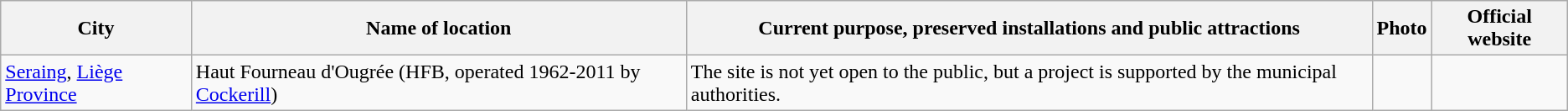<table class="wikitable">
<tr>
<th>City</th>
<th>Name of location</th>
<th>Current purpose, preserved installations and public attractions</th>
<th>Photo</th>
<th>Official website</th>
</tr>
<tr>
<td><a href='#'>Seraing</a>, <a href='#'>Liège Province</a></td>
<td>Haut Fourneau d'Ougrée (HFB, operated 1962-2011 by <a href='#'>Cockerill</a>)</td>
<td>The site is not yet open to the public, but a project is supported by the municipal authorities.</td>
<td></td>
<td></td>
</tr>
</table>
